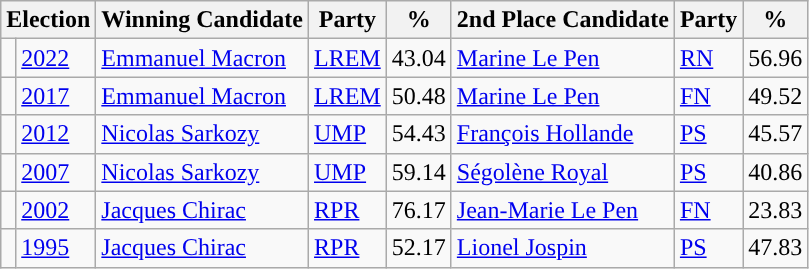<table class="wikitable">
<tr>
<th colspan="2">Election</th>
<th>Winning Candidate</th>
<th>Party</th>
<th>%</th>
<th>2nd Place Candidate</th>
<th>Party</th>
<th>%</th>
</tr>
<tr>
<td style="background:"></td>
<td><a href='#'>2022</a></td>
<td><a href='#'>Emmanuel Macron</a></td>
<td><a href='#'>LREM</a></td>
<td>43.04</td>
<td><a href='#'>Marine Le Pen</a></td>
<td><a href='#'>RN</a></td>
<td>56.96</td>
</tr>
<tr>
<td style="background-color: "></td>
<td><a href='#'>2017</a></td>
<td><a href='#'>Emmanuel Macron</a></td>
<td><a href='#'>LREM</a></td>
<td>50.48</td>
<td><a href='#'>Marine Le Pen</a></td>
<td><a href='#'>FN</a></td>
<td>49.52</td>
</tr>
<tr>
<td style="background-color: "></td>
<td><a href='#'>2012</a></td>
<td><a href='#'>Nicolas Sarkozy</a></td>
<td><a href='#'>UMP</a></td>
<td>54.43</td>
<td><a href='#'>François Hollande</a></td>
<td><a href='#'>PS</a></td>
<td>45.57</td>
</tr>
<tr>
<td style="background-color: "></td>
<td><a href='#'>2007</a></td>
<td><a href='#'>Nicolas Sarkozy</a></td>
<td><a href='#'>UMP</a></td>
<td>59.14</td>
<td><a href='#'>Ségolène Royal</a></td>
<td><a href='#'>PS</a></td>
<td>40.86</td>
</tr>
<tr>
<td style="background-color: "></td>
<td><a href='#'>2002</a></td>
<td><a href='#'>Jacques Chirac</a></td>
<td><a href='#'>RPR</a></td>
<td>76.17</td>
<td><a href='#'>Jean-Marie Le Pen</a></td>
<td><a href='#'>FN</a></td>
<td>23.83</td>
</tr>
<tr>
<td style="background-color: "></td>
<td><a href='#'>1995</a></td>
<td><a href='#'>Jacques Chirac</a></td>
<td><a href='#'>RPR</a></td>
<td>52.17</td>
<td><a href='#'>Lionel Jospin</a></td>
<td><a href='#'>PS</a></td>
<td>47.83</td>
</tr>
</table>
